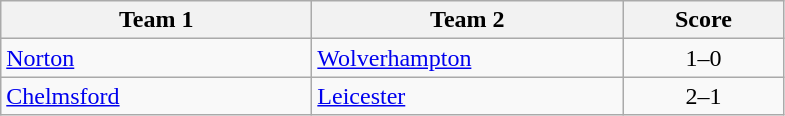<table class="wikitable" style="font-size: 100%">
<tr>
<th width=200>Team 1</th>
<th width=200>Team 2</th>
<th width=100>Score</th>
</tr>
<tr>
<td><a href='#'>Norton</a></td>
<td><a href='#'>Wolverhampton</a></td>
<td align=center>1–0</td>
</tr>
<tr>
<td><a href='#'>Chelmsford</a></td>
<td><a href='#'>Leicester</a></td>
<td align=center>2–1</td>
</tr>
</table>
